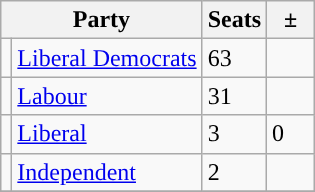<table class="wikitable">
<tr>
<th colspan="2">Party</th>
<th>Seats</th>
<th>  ±  </th>
</tr>
<tr>
<td style="background-color: "></td>
<td><a href='#'>Liberal Democrats</a></td>
<td>63</td>
<td></td>
</tr>
<tr>
<td style="background-color: "></td>
<td><a href='#'>Labour</a></td>
<td>31</td>
<td></td>
</tr>
<tr>
<td style="background-color: "></td>
<td><a href='#'>Liberal</a></td>
<td>3</td>
<td>0</td>
</tr>
<tr>
<td style="background-color: "></td>
<td><a href='#'>Independent</a></td>
<td>2</td>
<td></td>
</tr>
<tr>
</tr>
</table>
